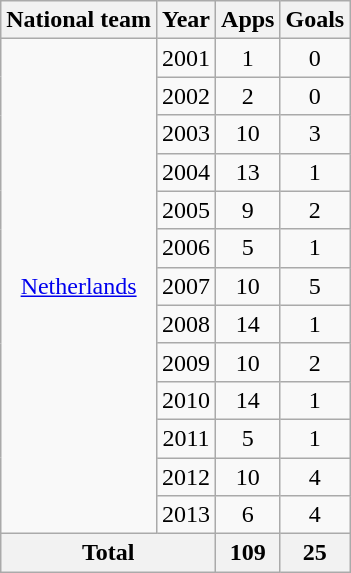<table class="wikitable" style="text-align:center">
<tr>
<th>National team</th>
<th>Year</th>
<th>Apps</th>
<th>Goals</th>
</tr>
<tr>
<td rowspan="13"><a href='#'>Netherlands</a></td>
<td>2001</td>
<td>1</td>
<td>0</td>
</tr>
<tr>
<td>2002</td>
<td>2</td>
<td>0</td>
</tr>
<tr>
<td>2003</td>
<td>10</td>
<td>3</td>
</tr>
<tr>
<td>2004</td>
<td>13</td>
<td>1</td>
</tr>
<tr>
<td>2005</td>
<td>9</td>
<td>2</td>
</tr>
<tr>
<td>2006</td>
<td>5</td>
<td>1</td>
</tr>
<tr>
<td>2007</td>
<td>10</td>
<td>5</td>
</tr>
<tr>
<td>2008</td>
<td>14</td>
<td>1</td>
</tr>
<tr>
<td>2009</td>
<td>10</td>
<td>2</td>
</tr>
<tr>
<td>2010</td>
<td>14</td>
<td>1</td>
</tr>
<tr>
<td>2011</td>
<td>5</td>
<td>1</td>
</tr>
<tr>
<td>2012</td>
<td>10</td>
<td>4</td>
</tr>
<tr>
<td>2013</td>
<td>6</td>
<td>4</td>
</tr>
<tr>
<th colspan="2">Total</th>
<th>109</th>
<th>25</th>
</tr>
</table>
